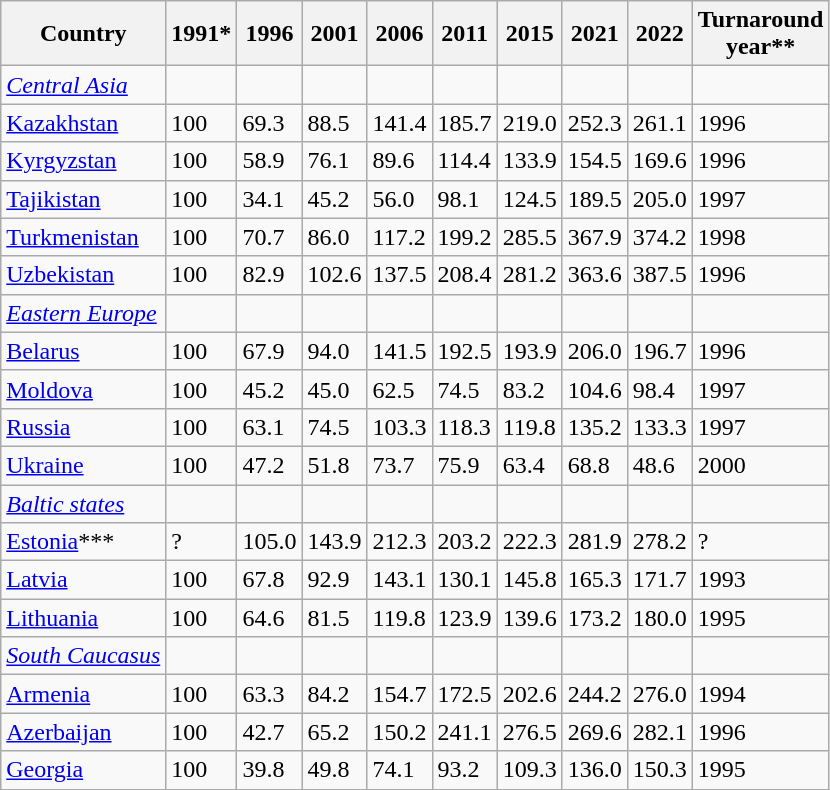<table class="wikitable sortable">
<tr>
<th>Country</th>
<th data-sort-type="number">1991*</th>
<th data-sort-type="number">1996</th>
<th data-sort-type="number">2001</th>
<th data-sort-type="number">2006</th>
<th data-sort-type="number">2011</th>
<th data-sort-type="number">2015</th>
<th data-sort-type="number">2021</th>
<th data-sort-type="number">2022</th>
<th data-sort-type="number">Turnaround<br>year**</th>
</tr>
<tr>
<td><em><a href='#'>Central Asia</a></em></td>
<td></td>
<td></td>
<td></td>
<td></td>
<td></td>
<td></td>
<td></td>
<td></td>
</tr>
<tr>
<td> <a href='#'>Kazakhstan</a></td>
<td>100</td>
<td>69.3</td>
<td>88.5</td>
<td>141.4</td>
<td>185.7</td>
<td>219.0</td>
<td>252.3</td>
<td>261.1</td>
<td>1996</td>
</tr>
<tr>
<td> <a href='#'>Kyrgyzstan</a></td>
<td>100</td>
<td>58.9</td>
<td>76.1</td>
<td>89.6</td>
<td>114.4</td>
<td>133.9</td>
<td>154.5</td>
<td>169.6</td>
<td>1996</td>
</tr>
<tr>
<td> <a href='#'>Tajikistan</a></td>
<td>100</td>
<td>34.1</td>
<td>45.2</td>
<td>56.0</td>
<td>98.1</td>
<td>124.5</td>
<td>189.5</td>
<td>205.0</td>
<td>1997</td>
</tr>
<tr>
<td> <a href='#'>Turkmenistan</a></td>
<td>100</td>
<td>70.7</td>
<td>86.0</td>
<td>117.2</td>
<td>199.2</td>
<td>285.5</td>
<td>367.9</td>
<td>374.2</td>
<td>1998</td>
</tr>
<tr>
<td> <a href='#'>Uzbekistan</a></td>
<td>100</td>
<td>82.9</td>
<td>102.6</td>
<td>137.5</td>
<td>208.4</td>
<td>281.2</td>
<td>363.6</td>
<td>387.5</td>
<td>1996</td>
</tr>
<tr>
<td><em><a href='#'>Eastern Europe</a></em></td>
<td></td>
<td></td>
<td></td>
<td></td>
<td></td>
<td></td>
<td></td>
<td></td>
</tr>
<tr>
<td> <a href='#'>Belarus</a></td>
<td>100</td>
<td>67.9</td>
<td>94.0</td>
<td>141.5</td>
<td>192.5</td>
<td>193.9</td>
<td>206.0</td>
<td>196.7</td>
<td>1996</td>
</tr>
<tr>
<td> <a href='#'>Moldova</a></td>
<td>100</td>
<td>45.2</td>
<td>45.0</td>
<td>62.5</td>
<td>74.5</td>
<td>83.2</td>
<td>104.6</td>
<td>98.4</td>
<td>1997</td>
</tr>
<tr>
<td> <a href='#'>Russia</a></td>
<td>100</td>
<td>63.1</td>
<td>74.5</td>
<td>103.3</td>
<td>118.3</td>
<td>119.8</td>
<td>135.2</td>
<td>133.3</td>
<td>1997</td>
</tr>
<tr>
<td> <a href='#'>Ukraine</a></td>
<td>100</td>
<td>47.2</td>
<td>51.8</td>
<td>73.7</td>
<td>75.9</td>
<td>63.4</td>
<td>68.8</td>
<td>48.6</td>
<td>2000</td>
</tr>
<tr>
<td><em><a href='#'>Baltic states</a></em></td>
<td></td>
<td></td>
<td></td>
<td></td>
<td></td>
<td></td>
<td></td>
<td></td>
</tr>
<tr>
<td> <a href='#'>Estonia</a>***</td>
<td>?</td>
<td>105.0</td>
<td>143.9</td>
<td>212.3</td>
<td>203.2</td>
<td>222.3</td>
<td>281.9</td>
<td>278.2</td>
<td>?</td>
</tr>
<tr>
<td> <a href='#'>Latvia</a></td>
<td>100</td>
<td>67.8</td>
<td>92.9</td>
<td>143.1</td>
<td>130.1</td>
<td>145.8</td>
<td>165.3</td>
<td>171.7</td>
<td>1993</td>
</tr>
<tr>
<td> <a href='#'>Lithuania</a></td>
<td>100</td>
<td>64.6</td>
<td>81.5</td>
<td>119.8</td>
<td>123.9</td>
<td>139.6</td>
<td>173.2</td>
<td>180.0</td>
<td>1995</td>
</tr>
<tr>
<td><em><a href='#'>South Caucasus</a></em></td>
<td></td>
<td></td>
<td></td>
<td></td>
<td></td>
<td></td>
<td></td>
<td></td>
</tr>
<tr>
<td> <a href='#'>Armenia</a></td>
<td>100</td>
<td>63.3</td>
<td>84.2</td>
<td>154.7</td>
<td>172.5</td>
<td>202.6</td>
<td>244.2</td>
<td>276.0</td>
<td>1994</td>
</tr>
<tr>
<td> <a href='#'>Azerbaijan</a></td>
<td>100</td>
<td>42.7</td>
<td>65.2</td>
<td>150.2</td>
<td>241.1</td>
<td>276.5</td>
<td>269.6</td>
<td>282.1</td>
<td>1996</td>
</tr>
<tr>
<td> <a href='#'>Georgia</a></td>
<td>100</td>
<td>39.8</td>
<td>49.8</td>
<td>74.1</td>
<td>93.2</td>
<td>109.3</td>
<td>136.0</td>
<td>150.3</td>
<td>1995</td>
</tr>
</table>
